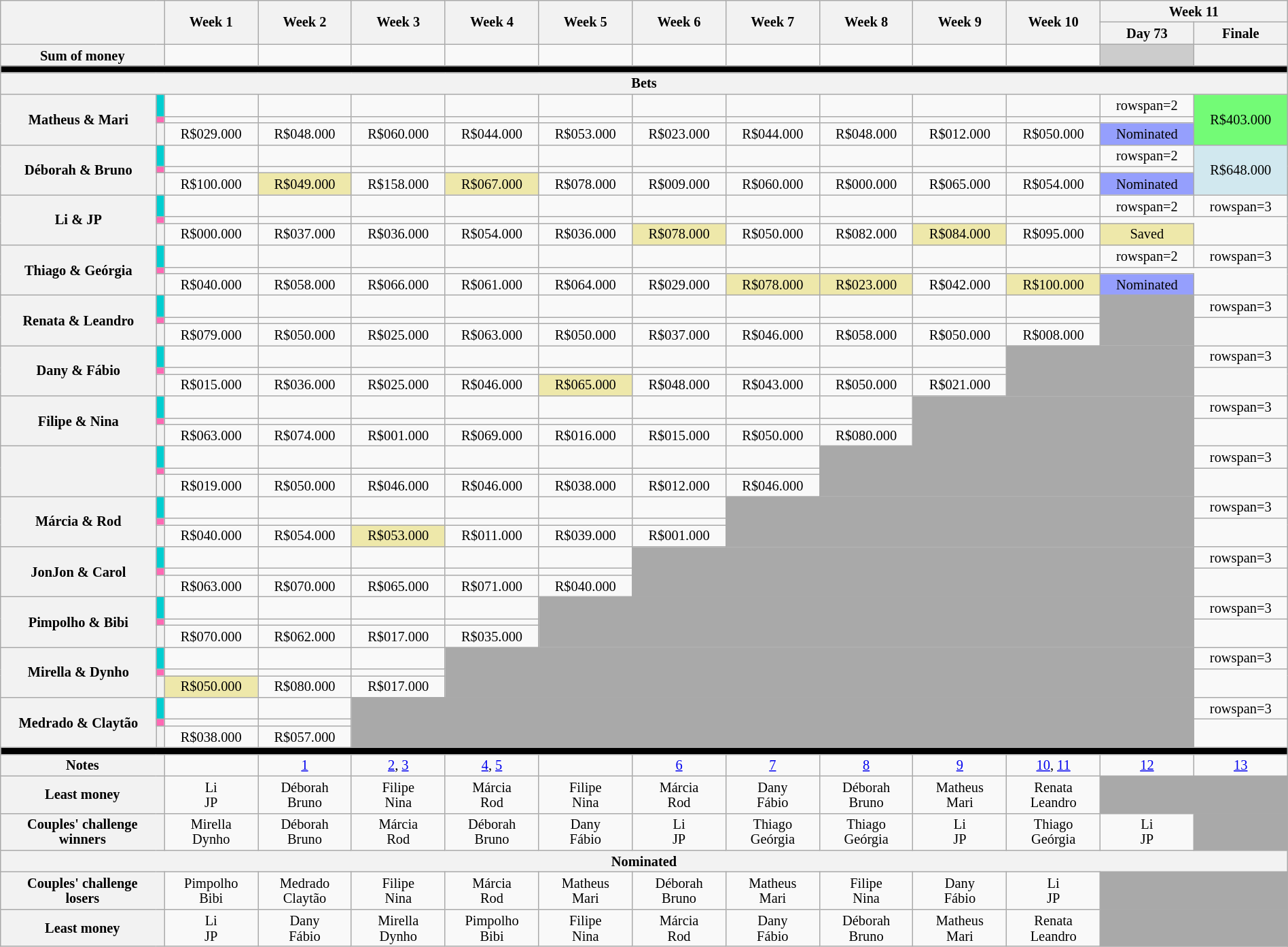<table class="wikitable" style="text-align:center; font-size:85%; width:100%; line-height:15px;">
<tr>
<th rowspan=2 colspan=2 style="width:10.5%"></th>
<th rowspan=2 style="width:06.0%">Week 1</th>
<th rowspan=2 style="width:06.0%">Week 2</th>
<th rowspan=2 style="width:06.0%">Week 3</th>
<th rowspan=2 style="width:06.0%">Week 4</th>
<th rowspan=2 style="width:06.0%">Week 5</th>
<th rowspan=2 style="width:06.0%">Week 6</th>
<th rowspan=2 style="width:06.0%">Week 7</th>
<th rowspan=2 style="width:06.0%">Week 8</th>
<th rowspan=2 style="width:06.0%">Week 9</th>
<th rowspan=2 style="width:06.0%">Week 10</th>
<th colspan=2 style="width:12.0%">Week 11</th>
</tr>
<tr>
<th style="width:06.0%">Day 73</th>
<th style="width:06.0%">Finale</th>
</tr>
<tr>
<th colspan=2>Sum of money</th>
<td></td>
<td></td>
<td></td>
<td></td>
<td></td>
<td></td>
<td></td>
<td></td>
<td></td>
<td></td>
<td bgcolor=CCCCCC></td>
<th></th>
</tr>
<tr>
<td colspan="14" bgcolor="000000"></td>
</tr>
<tr>
<th colspan="14">Bets</th>
</tr>
<tr>
<th rowspan=3>Matheus & Mari</th>
<td bgcolor=00CED1></td>
<td></td>
<td></td>
<td></td>
<td></td>
<td></td>
<td></td>
<td></td>
<td></td>
<td></td>
<td></td>
<td>rowspan=2 </td>
<td bgcolor=73FB76 rowspan=3>R$403.000</td>
</tr>
<tr>
<td bgcolor=FF69B4></td>
<td></td>
<td></td>
<td></td>
<td></td>
<td></td>
<td></td>
<td></td>
<td></td>
<td></td>
<td></td>
</tr>
<tr>
<th></th>
<td>R$029.000</td>
<td>R$048.000</td>
<td>R$060.000</td>
<td>R$044.000</td>
<td>R$053.000</td>
<td>R$023.000</td>
<td>R$044.000</td>
<td>R$048.000</td>
<td>R$012.000</td>
<td>R$050.000</td>
<td bgcolor=959FFD>Nominated</td>
</tr>
<tr>
<th rowspan=3>Déborah & Bruno</th>
<td bgcolor=00CED1></td>
<td></td>
<td></td>
<td></td>
<td></td>
<td></td>
<td></td>
<td></td>
<td></td>
<td></td>
<td></td>
<td>rowspan=2 </td>
<td bgcolor=D1E8EF rowspan=3>R$648.000</td>
</tr>
<tr>
<td bgcolor=FF69B4></td>
<td></td>
<td></td>
<td></td>
<td></td>
<td></td>
<td></td>
<td></td>
<td></td>
<td></td>
<td></td>
</tr>
<tr>
<th></th>
<td>R$100.000</td>
<td bgcolor=EEE8AA>R$049.000</td>
<td>R$158.000</td>
<td bgcolor=EEE8AA>R$067.000</td>
<td>R$078.000</td>
<td>R$009.000</td>
<td>R$060.000</td>
<td>R$000.000</td>
<td>R$065.000</td>
<td>R$054.000</td>
<td bgcolor=959FFD>Nominated</td>
</tr>
<tr>
<th rowspan=3>Li & JP</th>
<td bgcolor=00CED1></td>
<td></td>
<td></td>
<td></td>
<td></td>
<td></td>
<td></td>
<td></td>
<td></td>
<td></td>
<td></td>
<td>rowspan=2 </td>
<td>rowspan=3 </td>
</tr>
<tr>
<td bgcolor=FF69B4></td>
<td></td>
<td></td>
<td></td>
<td></td>
<td></td>
<td></td>
<td></td>
<td></td>
<td></td>
<td></td>
</tr>
<tr>
<th></th>
<td>R$000.000</td>
<td>R$037.000</td>
<td>R$036.000</td>
<td>R$054.000</td>
<td>R$036.000</td>
<td bgcolor=EEE8AA>R$078.000</td>
<td>R$050.000</td>
<td>R$082.000</td>
<td bgcolor=EEE8AA>R$084.000</td>
<td>R$095.000</td>
<td bgcolor=EEE8AA>Saved</td>
</tr>
<tr>
<th rowspan=3>Thiago & Geórgia</th>
<td bgcolor=00CED1></td>
<td></td>
<td></td>
<td></td>
<td></td>
<td></td>
<td></td>
<td></td>
<td></td>
<td></td>
<td></td>
<td>rowspan=2 </td>
<td>rowspan=3 </td>
</tr>
<tr>
<td bgcolor=FF69B4></td>
<td></td>
<td></td>
<td></td>
<td></td>
<td></td>
<td></td>
<td></td>
<td></td>
<td></td>
<td></td>
</tr>
<tr>
<th></th>
<td>R$040.000</td>
<td>R$058.000</td>
<td>R$066.000</td>
<td>R$061.000</td>
<td>R$064.000</td>
<td>R$029.000</td>
<td bgcolor=EEE8AA>R$078.000</td>
<td bgcolor=EEE8AA>R$023.000</td>
<td>R$042.000</td>
<td bgcolor=EEE8AA>R$100.000</td>
<td bgcolor=959FFD>Nominated</td>
</tr>
<tr>
<th rowspan=3>Renata & Leandro</th>
<td bgcolor=00CED1></td>
<td></td>
<td></td>
<td></td>
<td></td>
<td></td>
<td></td>
<td></td>
<td></td>
<td></td>
<td></td>
<td rowspan="3" bgcolor="A9A9A9"></td>
<td>rowspan=3 </td>
</tr>
<tr>
<td bgcolor=FF69B4></td>
<td></td>
<td></td>
<td></td>
<td></td>
<td></td>
<td></td>
<td></td>
<td></td>
<td></td>
<td></td>
</tr>
<tr>
<th></th>
<td>R$079.000</td>
<td>R$050.000</td>
<td>R$025.000</td>
<td>R$063.000</td>
<td>R$050.000</td>
<td>R$037.000</td>
<td>R$046.000</td>
<td>R$058.000</td>
<td>R$050.000</td>
<td>R$008.000</td>
</tr>
<tr>
<th rowspan=3>Dany & Fábio</th>
<td bgcolor=00CED1></td>
<td></td>
<td></td>
<td></td>
<td></td>
<td></td>
<td></td>
<td></td>
<td></td>
<td></td>
<td colspan="2" rowspan="3" bgcolor="A9A9A9"></td>
<td>rowspan=3 </td>
</tr>
<tr>
<td bgcolor=FF69B4></td>
<td></td>
<td></td>
<td></td>
<td></td>
<td></td>
<td></td>
<td></td>
<td></td>
<td></td>
</tr>
<tr>
<th></th>
<td>R$015.000</td>
<td>R$036.000</td>
<td>R$025.000</td>
<td>R$046.000</td>
<td bgcolor=EEE8AA>R$065.000</td>
<td>R$048.000</td>
<td>R$043.000</td>
<td>R$050.000</td>
<td>R$021.000</td>
</tr>
<tr>
<th rowspan=3>Filipe & Nina</th>
<td bgcolor=00CED1></td>
<td></td>
<td></td>
<td></td>
<td></td>
<td></td>
<td></td>
<td></td>
<td></td>
<td colspan="3" rowspan="3" bgcolor="A9A9A9"></td>
<td>rowspan=3 </td>
</tr>
<tr>
<td bgcolor=FF69B4></td>
<td></td>
<td></td>
<td></td>
<td></td>
<td></td>
<td></td>
<td></td>
<td></td>
</tr>
<tr>
<th></th>
<td>R$063.000</td>
<td>R$074.000</td>
<td>R$001.000</td>
<td>R$069.000</td>
<td>R$016.000</td>
<td>R$015.000</td>
<td>R$050.000</td>
<td>R$080.000</td>
</tr>
<tr>
<th rowspan=3></th>
<td bgcolor=00CED1></td>
<td></td>
<td></td>
<td></td>
<td></td>
<td></td>
<td></td>
<td></td>
<td colspan="4" rowspan="3" bgcolor="A9A9A9"></td>
<td>rowspan=3 </td>
</tr>
<tr>
<td bgcolor=FF69B4></td>
<td></td>
<td></td>
<td></td>
<td></td>
<td></td>
<td></td>
<td></td>
</tr>
<tr>
<th></th>
<td>R$019.000</td>
<td>R$050.000</td>
<td>R$046.000</td>
<td>R$046.000</td>
<td>R$038.000</td>
<td>R$012.000</td>
<td>R$046.000</td>
</tr>
<tr>
<th rowspan=3>Márcia & Rod</th>
<td bgcolor=00CED1></td>
<td></td>
<td></td>
<td></td>
<td></td>
<td></td>
<td></td>
<td colspan="5" rowspan="3" bgcolor="A9A9A9"></td>
<td>rowspan=3 </td>
</tr>
<tr>
<td bgcolor=FF69B4></td>
<td></td>
<td></td>
<td></td>
<td></td>
<td></td>
<td></td>
</tr>
<tr>
<th></th>
<td>R$040.000</td>
<td>R$054.000</td>
<td bgcolor=EEE8AA>R$053.000</td>
<td>R$011.000</td>
<td>R$039.000</td>
<td>R$001.000</td>
</tr>
<tr>
<th rowspan=3>JonJon & Carol</th>
<td bgcolor=00CED1></td>
<td></td>
<td></td>
<td></td>
<td></td>
<td></td>
<td colspan="6" rowspan="3" bgcolor="A9A9A9"></td>
<td>rowspan=3 </td>
</tr>
<tr>
<td bgcolor=FF69B4></td>
<td></td>
<td></td>
<td></td>
<td></td>
<td></td>
</tr>
<tr>
<th></th>
<td>R$063.000</td>
<td>R$070.000</td>
<td>R$065.000</td>
<td>R$071.000</td>
<td>R$040.000</td>
</tr>
<tr>
<th rowspan=3>Pimpolho & Bibi</th>
<td bgcolor=00CED1></td>
<td></td>
<td></td>
<td></td>
<td></td>
<td colspan="7" rowspan="3" bgcolor="A9A9A9"></td>
<td>rowspan=3 </td>
</tr>
<tr>
<td bgcolor=FF69B4></td>
<td></td>
<td></td>
<td></td>
<td></td>
</tr>
<tr>
<th></th>
<td>R$070.000</td>
<td>R$062.000</td>
<td>R$017.000</td>
<td>R$035.000</td>
</tr>
<tr>
<th rowspan=3>Mirella & Dynho</th>
<td bgcolor=00CED1></td>
<td></td>
<td></td>
<td></td>
<td colspan="8" rowspan="3" bgcolor="A9A9A9"></td>
<td>rowspan=3 </td>
</tr>
<tr>
<td bgcolor=FF69B4></td>
<td></td>
<td></td>
<td></td>
</tr>
<tr>
<th></th>
<td bgcolor=EEE8AA>R$050.000</td>
<td>R$080.000</td>
<td>R$017.000</td>
</tr>
<tr>
<th rowspan=3>Medrado & Claytão</th>
<td bgcolor=00CED1></td>
<td></td>
<td></td>
<td colspan="9" rowspan="3" bgcolor="A9A9A9"></td>
<td>rowspan=3 </td>
</tr>
<tr>
<td bgcolor=FF69B4></td>
<td></td>
<td></td>
</tr>
<tr>
<th></th>
<td>R$038.000</td>
<td>R$057.000</td>
</tr>
<tr>
<td colspan="14" bgcolor="000000"></td>
</tr>
<tr>
<th colspan=2>Notes</th>
<td></td>
<td><a href='#'>1</a></td>
<td><a href='#'>2</a>, <a href='#'>3</a></td>
<td><a href='#'>4</a>, <a href='#'>5</a></td>
<td></td>
<td><a href='#'>6</a></td>
<td><a href='#'>7</a></td>
<td><a href='#'>8</a></td>
<td><a href='#'>9</a></td>
<td><a href='#'>10</a>, <a href='#'>11</a></td>
<td><a href='#'>12</a></td>
<td><a href='#'>13</a></td>
</tr>
<tr>
<th colspan=2>Least money<br></th>
<td>Li<br>JP</td>
<td>Déborah<br>Bruno</td>
<td>Filipe<br>Nina</td>
<td>Márcia<br>Rod</td>
<td>Filipe<br>Nina</td>
<td>Márcia<br>Rod</td>
<td>Dany<br>Fábio</td>
<td>Déborah<br>Bruno</td>
<td>Matheus<br>Mari</td>
<td>Renata<br>Leandro</td>
<td colspan="2" bgcolor="A9A9A9"></td>
</tr>
<tr>
<th colspan=2>Couples' challenge winners</th>
<td>Mirella<br>Dynho</td>
<td>Déborah<br>Bruno</td>
<td>Márcia<br>Rod</td>
<td>Déborah<br>Bruno</td>
<td>Dany<br>Fábio</td>
<td>Li<br>JP</td>
<td>Thiago<br>Geórgia</td>
<td>Thiago<br>Geórgia</td>
<td>Li<br>JP</td>
<td>Thiago<br>Geórgia</td>
<td>Li<br>JP</td>
<td bgcolor="A9A9A9"></td>
</tr>
<tr>
<th colspan="15">Nominated </th>
</tr>
<tr>
<th colspan=2>Couples' challenge<br>losers</th>
<td>Pimpolho<br>Bibi</td>
<td>Medrado<br>Claytão</td>
<td>Filipe<br>Nina</td>
<td>Márcia<br>Rod</td>
<td>Matheus<br>Mari</td>
<td>Déborah<br>Bruno</td>
<td>Matheus<br>Mari</td>
<td>Filipe<br>Nina</td>
<td>Dany<br>Fábio</td>
<td>Li<br>JP</td>
<td colspan="2" bgcolor="A9A9A9"></td>
</tr>
<tr>
<th colspan=2>Least money<br></th>
<td>Li<br>JP</td>
<td>Dany<br>Fábio</td>
<td>Mirella<br>Dynho</td>
<td>Pimpolho<br>Bibi</td>
<td>Filipe<br>Nina</td>
<td>Márcia<br>Rod</td>
<td>Dany<br>Fábio</td>
<td>Déborah<br>Bruno</td>
<td>Matheus<br>Mari</td>
<td>Renata<br>Leandro</td>
<td colspan="2" bgcolor="A9A9A9"></td>
</tr>
</table>
